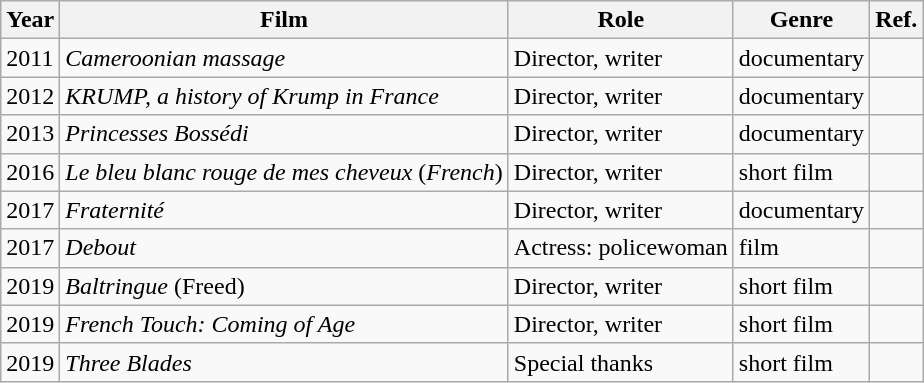<table class="wikitable">
<tr>
<th>Year</th>
<th>Film</th>
<th>Role</th>
<th>Genre</th>
<th>Ref.</th>
</tr>
<tr>
<td>2011</td>
<td><em>Cameroonian massage</em></td>
<td>Director, writer</td>
<td>documentary</td>
<td></td>
</tr>
<tr>
<td>2012</td>
<td><em>KRUMP, a history of Krump in France</em></td>
<td>Director, writer</td>
<td>documentary</td>
<td></td>
</tr>
<tr>
<td>2013</td>
<td><em>Princesses Bossédi</em></td>
<td>Director, writer</td>
<td>documentary</td>
<td></td>
</tr>
<tr>
<td>2016</td>
<td><em>Le bleu blanc rouge de mes cheveux</em> (<em>French</em>)</td>
<td>Director, writer</td>
<td>short film</td>
<td></td>
</tr>
<tr>
<td>2017</td>
<td><em>Fraternité</em></td>
<td>Director, writer</td>
<td>documentary</td>
<td></td>
</tr>
<tr>
<td>2017</td>
<td><em>Debout</em></td>
<td>Actress: policewoman</td>
<td>film</td>
<td></td>
</tr>
<tr>
<td>2019</td>
<td><em>Baltringue</em> (Freed)</td>
<td>Director, writer</td>
<td>short film</td>
<td></td>
</tr>
<tr>
<td>2019</td>
<td><em>French Touch: Coming of Age</em></td>
<td>Director, writer</td>
<td>short film</td>
<td></td>
</tr>
<tr>
<td>2019</td>
<td><em>Three Blades</em></td>
<td>Special thanks</td>
<td>short film</td>
<td></td>
</tr>
</table>
